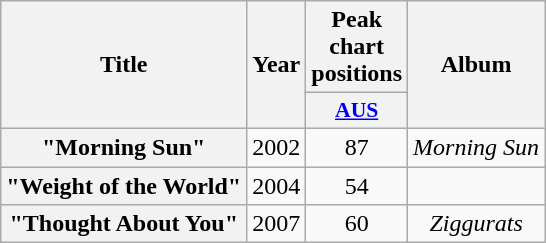<table class="wikitable plainrowheaders" style="text-align:center;">
<tr>
<th scope="col" rowspan="2">Title</th>
<th scope="col" rowspan="2">Year</th>
<th scope="col" colspan="1">Peak chart positions</th>
<th scope="col" rowspan="2">Album</th>
</tr>
<tr>
<th scope="col" style="width:3em;font-size:90%;"><a href='#'>AUS</a><br></th>
</tr>
<tr>
<th scope="row">"Morning Sun"</th>
<td rowspan="1">2002</td>
<td>87</td>
<td rowspan="1"><em>Morning Sun</em></td>
</tr>
<tr>
<th scope="row">"Weight of the World"</th>
<td rowspan="1">2004</td>
<td>54</td>
<td rowspan="1"></td>
</tr>
<tr>
<th scope="row">"Thought About You"</th>
<td rowspan="1">2007</td>
<td>60</td>
<td><em>Ziggurats</em></td>
</tr>
</table>
